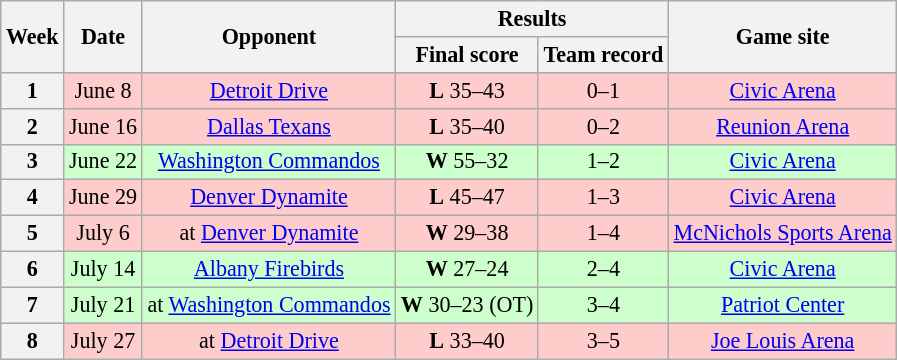<table class="wikitable" style="font-size: 92%;" "align=center">
<tr>
<th rowspan="2">Week</th>
<th rowspan="2">Date</th>
<th rowspan="2">Opponent</th>
<th colspan="2">Results</th>
<th rowspan="2">Game site</th>
</tr>
<tr>
<th>Final score</th>
<th>Team record</th>
</tr>
<tr style="background:#fcc">
<th>1</th>
<td style="text-align:center;">June 8</td>
<td style="text-align:center;"><a href='#'>Detroit Drive</a></td>
<td style="text-align:center;"><strong>L</strong> 35–43</td>
<td style="text-align:center;">0–1</td>
<td style="text-align:center;"><a href='#'>Civic Arena</a></td>
</tr>
<tr style="background:#fcc">
<th>2</th>
<td style="text-align:center;">June 16</td>
<td style="text-align:center;"><a href='#'>Dallas Texans</a></td>
<td style="text-align:center;"><strong>L</strong> 35–40</td>
<td style="text-align:center;">0–2</td>
<td style="text-align:center;"><a href='#'>Reunion Arena</a></td>
</tr>
<tr style="background:#cfc">
<th>3</th>
<td style="text-align:center;">June 22</td>
<td style="text-align:center;"><a href='#'>Washington Commandos</a></td>
<td style="text-align:center;"><strong>W</strong> 55–32</td>
<td style="text-align:center;">1–2</td>
<td style="text-align:center;"><a href='#'>Civic Arena</a></td>
</tr>
<tr style="background:#fcc">
<th>4</th>
<td style="text-align:center;">June 29</td>
<td style="text-align:center;"><a href='#'>Denver Dynamite</a></td>
<td style="text-align:center;"><strong>L</strong> 45–47</td>
<td style="text-align:center;">1–3</td>
<td style="text-align:center;"><a href='#'>Civic Arena</a></td>
</tr>
<tr style="background:#fcc">
<th>5</th>
<td style="text-align:center;">July 6</td>
<td style="text-align:center;">at <a href='#'>Denver Dynamite</a></td>
<td style="text-align:center;"><strong>W</strong> 29–38</td>
<td style="text-align:center;">1–4</td>
<td style="text-align:center;"><a href='#'>McNichols Sports Arena</a></td>
</tr>
<tr style="background:#cfc">
<th>6</th>
<td style="text-align:center;">July 14</td>
<td style="text-align:center;"><a href='#'>Albany Firebirds</a></td>
<td style="text-align:center;"><strong>W</strong> 27–24</td>
<td style="text-align:center;">2–4</td>
<td style="text-align:center;"><a href='#'>Civic Arena</a></td>
</tr>
<tr style="background:#cfc">
<th>7</th>
<td style="text-align:center;">July 21</td>
<td style="text-align:center;">at <a href='#'>Washington Commandos</a></td>
<td style="text-align:center;"><strong>W</strong> 30–23 (OT)</td>
<td style="text-align:center;">3–4</td>
<td style="text-align:center;"><a href='#'>Patriot Center</a></td>
</tr>
<tr style="background:#fcc">
<th>8</th>
<td style="text-align:center;">July 27</td>
<td style="text-align:center;">at <a href='#'>Detroit Drive</a></td>
<td style="text-align:center;"><strong>L</strong> 33–40</td>
<td style="text-align:center;">3–5</td>
<td style="text-align:center;"><a href='#'>Joe Louis Arena</a></td>
</tr>
</table>
